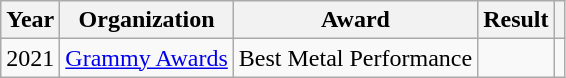<table class="wikitable">
<tr>
<th>Year</th>
<th>Organization</th>
<th>Award</th>
<th>Result</th>
<th></th>
</tr>
<tr>
<td>2021</td>
<td><a href='#'>Grammy Awards</a></td>
<td>Best Metal Performance</td>
<td></td>
<td></td>
</tr>
</table>
